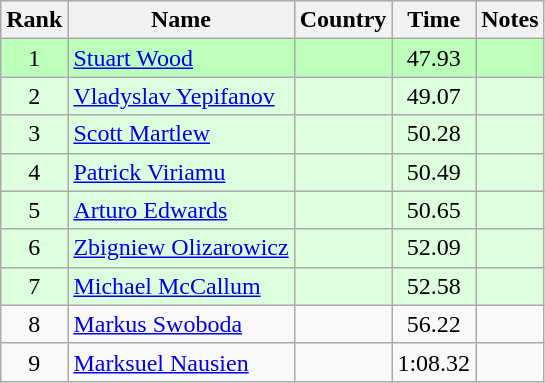<table class="wikitable" style="text-align:center">
<tr>
<th>Rank</th>
<th>Name</th>
<th>Country</th>
<th>Time</th>
<th>Notes</th>
</tr>
<tr bgcolor=bbffbb>
<td>1</td>
<td align="left"><a href='#'>Stuart Wood</a></td>
<td align="left"></td>
<td>47.93</td>
<td></td>
</tr>
<tr bgcolor=ddffdd>
<td>2</td>
<td align="left"><a href='#'>Vladyslav Yepifanov</a></td>
<td align="left"></td>
<td>49.07</td>
<td></td>
</tr>
<tr bgcolor=ddffdd>
<td>3</td>
<td align="left"><a href='#'>Scott Martlew</a></td>
<td align="left"></td>
<td>50.28</td>
<td></td>
</tr>
<tr bgcolor=ddffdd>
<td>4</td>
<td align="left"><a href='#'>Patrick Viriamu</a></td>
<td align="left"></td>
<td>50.49</td>
<td></td>
</tr>
<tr bgcolor=ddffdd>
<td>5</td>
<td align="left"><a href='#'>Arturo Edwards</a></td>
<td align="left"></td>
<td>50.65</td>
<td></td>
</tr>
<tr bgcolor=ddffdd>
<td>6</td>
<td align="left"><a href='#'>Zbigniew Olizarowicz</a></td>
<td align="left"></td>
<td>52.09</td>
<td></td>
</tr>
<tr bgcolor=ddffdd>
<td>7</td>
<td align="left"><a href='#'>Michael McCallum</a></td>
<td align="left"></td>
<td>52.58</td>
<td></td>
</tr>
<tr>
<td>8</td>
<td align="left"><a href='#'>Markus Swoboda</a></td>
<td align="left"></td>
<td>56.22</td>
<td></td>
</tr>
<tr>
<td>9</td>
<td align="left"><a href='#'>Marksuel Nausien</a></td>
<td align="left"></td>
<td>1:08.32</td>
<td></td>
</tr>
</table>
